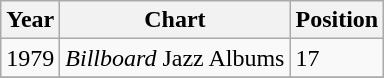<table class="wikitable">
<tr>
<th>Year</th>
<th>Chart</th>
<th>Position</th>
</tr>
<tr>
<td>1979</td>
<td><em>Billboard</em> Jazz Albums</td>
<td>17</td>
</tr>
<tr>
</tr>
</table>
